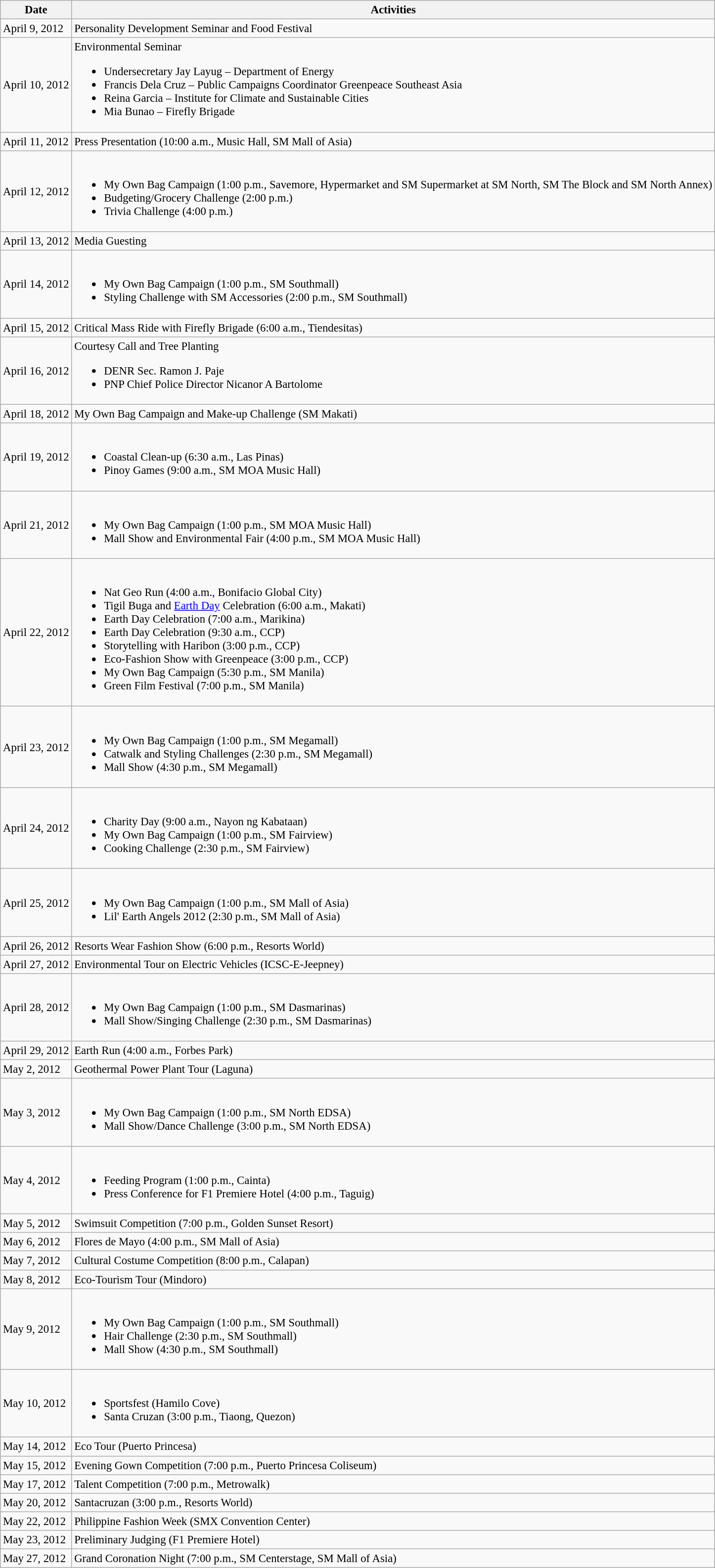<table class="wikitable sortable" style="font-size: 95%;">
<tr>
<th>Date</th>
<th>Activities</th>
</tr>
<tr>
<td>April 9, 2012</td>
<td>Personality Development Seminar and Food Festival</td>
</tr>
<tr>
<td>April 10, 2012</td>
<td>Environmental Seminar<br><ul><li>Undersecretary Jay Layug – Department of Energy</li><li>Francis Dela Cruz – Public Campaigns Coordinator Greenpeace Southeast Asia</li><li>Reina Garcia – Institute for Climate and Sustainable Cities</li><li>Mia Bunao – Firefly Brigade</li></ul></td>
</tr>
<tr>
<td>April 11, 2012</td>
<td>Press Presentation (10:00 a.m., Music Hall, SM Mall of Asia)</td>
</tr>
<tr>
<td>April 12, 2012</td>
<td><br><ul><li>My Own Bag Campaign  (1:00 p.m., Savemore, Hypermarket and SM Supermarket at SM North, SM The Block and SM North Annex)</li><li>Budgeting/Grocery Challenge (2:00 p.m.)</li><li>Trivia Challenge (4:00 p.m.)</li></ul></td>
</tr>
<tr>
<td>April 13, 2012</td>
<td>Media Guesting</td>
</tr>
<tr>
<td>April 14, 2012</td>
<td><br><ul><li>My Own Bag Campaign (1:00 p.m., SM Southmall)</li><li>Styling Challenge with SM Accessories (2:00 p.m., SM Southmall)</li></ul></td>
</tr>
<tr>
<td>April 15, 2012</td>
<td>Critical Mass Ride with Firefly Brigade  (6:00 a.m., Tiendesitas)</td>
</tr>
<tr>
<td>April 16, 2012</td>
<td>Courtesy Call and Tree Planting<br><ul><li>DENR Sec. Ramon J. Paje</li><li>PNP Chief Police Director Nicanor A Bartolome</li></ul></td>
</tr>
<tr>
<td>April 18, 2012</td>
<td>My Own Bag Campaign and Make-up Challenge (SM Makati)</td>
</tr>
<tr>
<td>April 19, 2012</td>
<td><br><ul><li>Coastal Clean-up (6:30 a.m., Las Pinas)</li><li>Pinoy Games (9:00 a.m., SM MOA Music Hall)</li></ul></td>
</tr>
<tr>
<td>April 21, 2012</td>
<td><br><ul><li>My Own Bag Campaign (1:00 p.m., SM MOA Music Hall)</li><li>Mall Show and Environmental Fair (4:00 p.m., SM MOA Music Hall)</li></ul></td>
</tr>
<tr>
<td>April 22, 2012</td>
<td><br><ul><li>Nat Geo Run (4:00 a.m., Bonifacio Global City)</li><li>Tigil Buga and <a href='#'>Earth Day</a> Celebration (6:00 a.m., Makati)</li><li>Earth Day Celebration (7:00 a.m., Marikina)</li><li>Earth Day Celebration (9:30 a.m., CCP)</li><li>Storytelling with Haribon (3:00 p.m., CCP)</li><li>Eco-Fashion Show with Greenpeace (3:00 p.m., CCP)</li><li>My Own Bag Campaign (5:30 p.m., SM Manila)</li><li>Green Film Festival (7:00 p.m., SM Manila)</li></ul></td>
</tr>
<tr>
<td>April 23, 2012</td>
<td><br><ul><li>My Own Bag Campaign (1:00 p.m., SM Megamall)</li><li>Catwalk and Styling Challenges (2:30 p.m., SM Megamall)</li><li>Mall Show (4:30 p.m., SM Megamall)</li></ul></td>
</tr>
<tr>
<td>April 24, 2012</td>
<td><br><ul><li>Charity Day (9:00 a.m., Nayon ng Kabataan)</li><li>My Own Bag Campaign (1:00 p.m., SM Fairview)</li><li>Cooking Challenge (2:30 p.m., SM Fairview)</li></ul></td>
</tr>
<tr>
<td>April 25, 2012</td>
<td><br><ul><li>My Own Bag Campaign (1:00 p.m., SM Mall of Asia)</li><li>Lil' Earth Angels 2012 (2:30 p.m., SM Mall of Asia)</li></ul></td>
</tr>
<tr>
<td>April 26, 2012</td>
<td>Resorts Wear Fashion Show (6:00 p.m., Resorts World)</td>
</tr>
<tr>
<td>April 27, 2012</td>
<td>Environmental Tour on Electric Vehicles (ICSC-E-Jeepney)</td>
</tr>
<tr>
<td>April 28, 2012</td>
<td><br><ul><li>My Own Bag Campaign (1:00 p.m., SM Dasmarinas)</li><li>Mall Show/Singing Challenge (2:30 p.m., SM Dasmarinas)</li></ul></td>
</tr>
<tr>
<td>April 29, 2012</td>
<td>Earth Run (4:00 a.m., Forbes Park)</td>
</tr>
<tr>
<td>May 2, 2012</td>
<td>Geothermal Power Plant Tour (Laguna)</td>
</tr>
<tr>
<td>May 3, 2012</td>
<td><br><ul><li>My Own Bag Campaign (1:00 p.m., SM North EDSA)</li><li>Mall Show/Dance Challenge (3:00 p.m., SM North EDSA)</li></ul></td>
</tr>
<tr>
<td>May 4, 2012</td>
<td><br><ul><li>Feeding Program (1:00 p.m., Cainta)</li><li>Press Conference for F1 Premiere Hotel (4:00 p.m., Taguig)</li></ul></td>
</tr>
<tr>
<td>May 5, 2012</td>
<td>Swimsuit Competition (7:00 p.m., Golden Sunset Resort)</td>
</tr>
<tr>
<td>May 6, 2012</td>
<td>Flores de Mayo (4:00 p.m., SM Mall of Asia)</td>
</tr>
<tr>
<td>May 7, 2012</td>
<td>Cultural Costume Competition (8:00 p.m., Calapan)</td>
</tr>
<tr>
<td>May 8, 2012</td>
<td>Eco-Tourism Tour (Mindoro)</td>
</tr>
<tr>
<td>May 9, 2012</td>
<td><br><ul><li>My Own Bag Campaign (1:00 p.m., SM Southmall)</li><li>Hair Challenge (2:30 p.m., SM Southmall)</li><li>Mall Show (4:30 p.m., SM Southmall)</li></ul></td>
</tr>
<tr>
<td>May 10, 2012</td>
<td><br><ul><li>Sportsfest (Hamilo Cove)</li><li>Santa Cruzan (3:00 p.m., Tiaong, Quezon)</li></ul></td>
</tr>
<tr>
<td>May 14, 2012</td>
<td>Eco Tour (Puerto Princesa)</td>
</tr>
<tr>
<td>May 15, 2012</td>
<td>Evening Gown Competition (7:00 p.m., Puerto Princesa Coliseum)</td>
</tr>
<tr>
<td>May 17, 2012</td>
<td>Talent Competition (7:00 p.m., Metrowalk)</td>
</tr>
<tr>
<td>May 20, 2012</td>
<td>Santacruzan (3:00 p.m., Resorts World)</td>
</tr>
<tr>
<td>May 22, 2012</td>
<td>Philippine Fashion Week (SMX Convention Center)</td>
</tr>
<tr>
<td>May 23, 2012</td>
<td>Preliminary Judging (F1 Premiere Hotel)</td>
</tr>
<tr>
<td>May 27, 2012</td>
<td>Grand Coronation Night (7:00 p.m., SM Centerstage, SM Mall of Asia)</td>
</tr>
</table>
